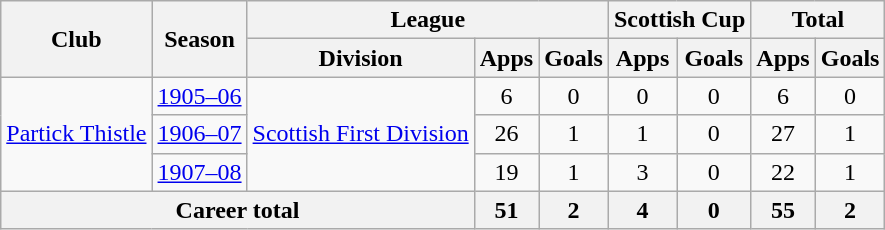<table class="wikitable" style="text-align: center;">
<tr>
<th rowspan="2">Club</th>
<th rowspan="2">Season</th>
<th colspan="3">League</th>
<th colspan="2">Scottish Cup</th>
<th colspan="2">Total</th>
</tr>
<tr>
<th>Division</th>
<th>Apps</th>
<th>Goals</th>
<th>Apps</th>
<th>Goals</th>
<th>Apps</th>
<th>Goals</th>
</tr>
<tr>
<td rowspan="3"><a href='#'>Partick Thistle</a></td>
<td><a href='#'>1905–06</a></td>
<td rowspan="3"><a href='#'>Scottish First Division</a></td>
<td>6</td>
<td>0</td>
<td>0</td>
<td>0</td>
<td>6</td>
<td>0</td>
</tr>
<tr>
<td><a href='#'>1906–07</a></td>
<td>26</td>
<td>1</td>
<td>1</td>
<td>0</td>
<td>27</td>
<td>1</td>
</tr>
<tr>
<td><a href='#'>1907–08</a></td>
<td>19</td>
<td>1</td>
<td>3</td>
<td>0</td>
<td>22</td>
<td>1</td>
</tr>
<tr>
<th colspan="3">Career total</th>
<th>51</th>
<th>2</th>
<th>4</th>
<th>0</th>
<th>55</th>
<th>2</th>
</tr>
</table>
